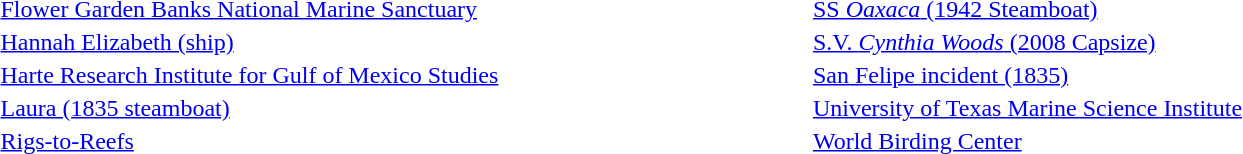<table style="width: 80%; border: none; text-align: left;">
<tr>
<td><a href='#'>Flower Garden Banks National Marine Sanctuary</a></td>
<td><a href='#'>SS <em>Oaxaca</em> (1942 Steamboat)</a></td>
</tr>
<tr>
<td><a href='#'>Hannah Elizabeth (ship)</a></td>
<td><a href='#'>S.V. <em>Cynthia Woods</em> (2008 Capsize)</a></td>
</tr>
<tr>
<td><a href='#'>Harte Research Institute for Gulf of Mexico Studies</a></td>
<td><a href='#'>San Felipe incident (1835)</a></td>
</tr>
<tr>
<td><a href='#'>Laura (1835 steamboat)</a></td>
<td><a href='#'>University of Texas Marine Science Institute</a></td>
</tr>
<tr>
<td><a href='#'>Rigs-to-Reefs</a></td>
<td><a href='#'>World Birding Center</a></td>
</tr>
</table>
